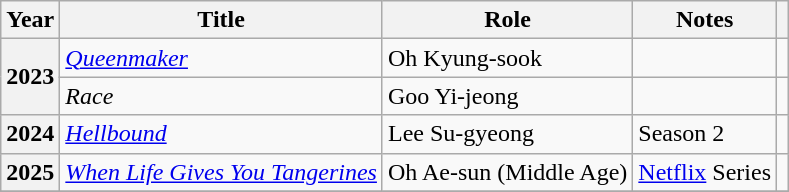<table class="wikitable sortable plainrowheaders">
<tr>
<th scope="col">Year</th>
<th scope="col">Title</th>
<th scope="col">Role</th>
<th scope="col">Notes</th>
<th scope="col" class="unsortable"></th>
</tr>
<tr>
<th rowspan="2" scope="row">2023</th>
<td><em><a href='#'>Queenmaker</a></em></td>
<td>Oh Kyung-sook</td>
<td></td>
<td></td>
</tr>
<tr>
<td><em>Race</em></td>
<td>Goo Yi-jeong</td>
<td></td>
<td></td>
</tr>
<tr>
<th scope="row">2024</th>
<td><em><a href='#'>Hellbound</a></em></td>
<td>Lee Su-gyeong</td>
<td>Season 2</td>
<td></td>
</tr>
<tr>
<th scope="row">2025</th>
<td><em><a href='#'>When Life Gives You Tangerines</a></em></td>
<td>Oh Ae-sun (Middle Age)</td>
<td><a href='#'>Netflix</a> Series</td>
<td></td>
</tr>
<tr>
</tr>
</table>
